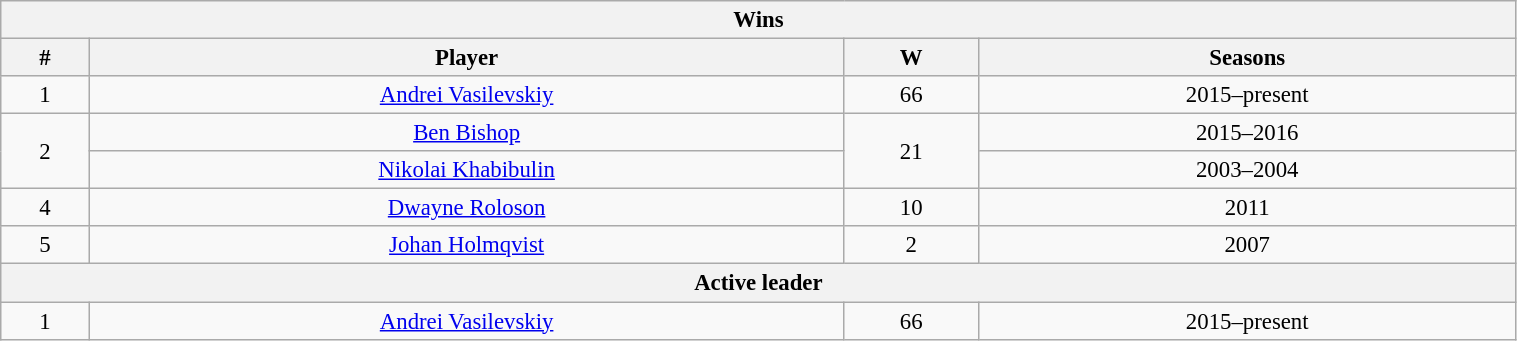<table class="wikitable" style="text-align: center; font-size: 95%" width="80%">
<tr>
<th colspan="4">Wins</th>
</tr>
<tr>
<th>#</th>
<th>Player</th>
<th>W</th>
<th>Seasons</th>
</tr>
<tr>
<td>1</td>
<td><a href='#'>Andrei Vasilevskiy</a></td>
<td>66</td>
<td>2015–present</td>
</tr>
<tr>
<td rowspan="2">2</td>
<td><a href='#'>Ben Bishop</a></td>
<td rowspan="2">21</td>
<td>2015–2016</td>
</tr>
<tr>
<td><a href='#'>Nikolai Khabibulin</a></td>
<td>2003–2004</td>
</tr>
<tr>
<td>4</td>
<td><a href='#'>Dwayne Roloson</a></td>
<td>10</td>
<td>2011</td>
</tr>
<tr>
<td>5</td>
<td><a href='#'>Johan Holmqvist</a></td>
<td>2</td>
<td>2007</td>
</tr>
<tr>
<th colspan="4">Active leader</th>
</tr>
<tr>
<td>1</td>
<td><a href='#'>Andrei Vasilevskiy</a></td>
<td>66</td>
<td>2015–present</td>
</tr>
</table>
